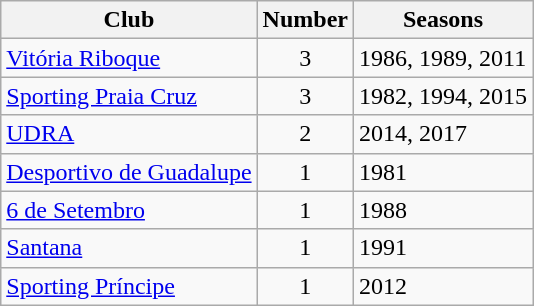<table class="wikitable sortable">
<tr>
<th>Club</th>
<th>Number</th>
<th>Seasons</th>
</tr>
<tr>
<td><a href='#'>Vitória Riboque</a></td>
<td style="text-align:center">3</td>
<td>1986, 1989, 2011</td>
</tr>
<tr>
<td><a href='#'>Sporting Praia Cruz</a></td>
<td style="text-align:center">3</td>
<td>1982, 1994, 2015</td>
</tr>
<tr>
<td><a href='#'>UDRA</a></td>
<td style="text-align:center">2</td>
<td>2014, 2017</td>
</tr>
<tr>
<td><a href='#'>Desportivo de Guadalupe</a></td>
<td style="text-align:center">1</td>
<td>1981</td>
</tr>
<tr>
<td><a href='#'>6 de Setembro</a></td>
<td style="text-align:center">1</td>
<td>1988</td>
</tr>
<tr>
<td><a href='#'>Santana</a></td>
<td style="text-align:center">1</td>
<td>1991</td>
</tr>
<tr>
<td><a href='#'>Sporting Príncipe</a></td>
<td style="text-align:center">1</td>
<td>2012</td>
</tr>
</table>
